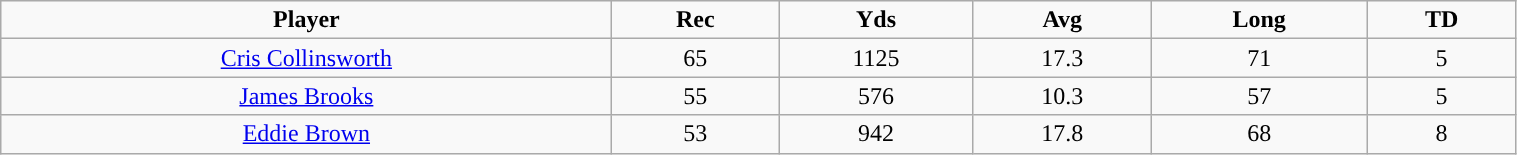<table class="wikitable" width="80%">
<tr align="center">
<td><strong>Player</strong></td>
<td><strong>Rec</strong></td>
<td><strong>Yds</strong></td>
<td><strong>Avg</strong></td>
<td><strong>Long</strong></td>
<td><strong>TD</strong></td>
</tr>
<tr align="center" bgcolor="">
<td><a href='#'>Cris Collinsworth</a></td>
<td>65</td>
<td>1125</td>
<td>17.3</td>
<td>71</td>
<td>5</td>
</tr>
<tr align="center" bgcolor="">
<td><a href='#'>James Brooks</a></td>
<td>55</td>
<td>576</td>
<td>10.3</td>
<td>57</td>
<td>5</td>
</tr>
<tr align="center" bgcolor="">
<td><a href='#'>Eddie Brown</a></td>
<td>53</td>
<td>942</td>
<td>17.8</td>
<td>68</td>
<td>8</td>
</tr>
</table>
